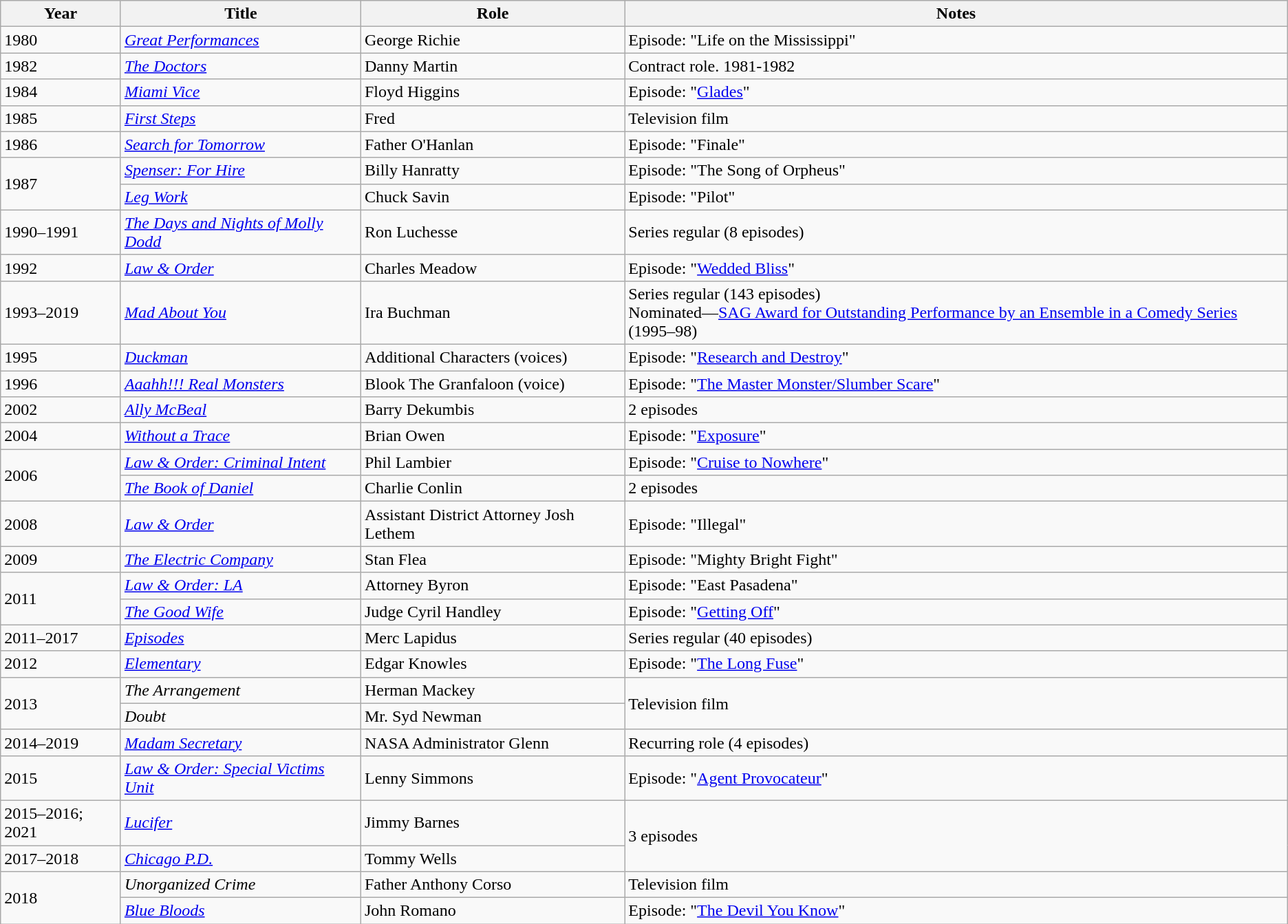<table class="wikitable">
<tr>
<th>Year</th>
<th>Title</th>
<th>Role</th>
<th>Notes</th>
</tr>
<tr>
<td>1980</td>
<td><em><a href='#'>Great Performances</a></em></td>
<td>George Richie</td>
<td>Episode: "Life on the Mississippi"</td>
</tr>
<tr>
<td>1982</td>
<td><em><a href='#'>The Doctors</a></em></td>
<td>Danny Martin</td>
<td>Contract role. 1981-1982</td>
</tr>
<tr>
<td>1984</td>
<td><em><a href='#'>Miami Vice</a></em></td>
<td>Floyd Higgins</td>
<td>Episode: "<a href='#'>Glades</a>"</td>
</tr>
<tr>
<td>1985</td>
<td><em><a href='#'>First Steps</a></em></td>
<td>Fred</td>
<td>Television film</td>
</tr>
<tr>
<td>1986</td>
<td><em><a href='#'>Search for Tomorrow</a></em></td>
<td>Father O'Hanlan</td>
<td>Episode: "Finale"</td>
</tr>
<tr>
<td rowspan="2">1987</td>
<td><em><a href='#'>Spenser: For Hire</a></em></td>
<td>Billy Hanratty</td>
<td>Episode: "The Song of Orpheus"</td>
</tr>
<tr>
<td><em><a href='#'>Leg Work</a></em></td>
<td>Chuck Savin</td>
<td>Episode: "Pilot"</td>
</tr>
<tr>
<td>1990–1991</td>
<td><em><a href='#'>The Days and Nights of Molly Dodd</a></em></td>
<td>Ron Luchesse</td>
<td>Series regular (8 episodes)</td>
</tr>
<tr>
<td>1992</td>
<td><em><a href='#'>Law & Order</a></em></td>
<td>Charles Meadow</td>
<td>Episode: "<a href='#'>Wedded Bliss</a>"</td>
</tr>
<tr>
<td>1993–2019</td>
<td><em><a href='#'>Mad About You</a></em></td>
<td>Ira Buchman</td>
<td>Series regular (143 episodes)<br>Nominated—<a href='#'>SAG Award for Outstanding Performance by an Ensemble in a Comedy Series</a> (1995–98)</td>
</tr>
<tr>
<td>1995</td>
<td><em><a href='#'>Duckman</a></em></td>
<td>Additional Characters (voices)</td>
<td>Episode: "<a href='#'>Research and Destroy</a>"</td>
</tr>
<tr>
<td>1996</td>
<td><em><a href='#'>Aaahh!!! Real Monsters</a></em></td>
<td>Blook The Granfaloon (voice)</td>
<td>Episode: "<a href='#'>The Master Monster/Slumber Scare</a>"</td>
</tr>
<tr>
<td>2002</td>
<td><em><a href='#'>Ally McBeal</a></em></td>
<td>Barry Dekumbis</td>
<td>2 episodes</td>
</tr>
<tr>
<td>2004</td>
<td><em><a href='#'>Without a Trace</a></em></td>
<td>Brian Owen</td>
<td>Episode: "<a href='#'>Exposure</a>"</td>
</tr>
<tr>
<td rowspan="2">2006</td>
<td><em><a href='#'>Law & Order: Criminal Intent</a></em></td>
<td>Phil Lambier</td>
<td>Episode: "<a href='#'>Cruise to Nowhere</a>"</td>
</tr>
<tr>
<td><em><a href='#'>The Book of Daniel</a></em></td>
<td>Charlie Conlin</td>
<td>2 episodes</td>
</tr>
<tr>
<td>2008</td>
<td><em><a href='#'>Law & Order</a></em></td>
<td>Assistant District Attorney Josh Lethem</td>
<td>Episode: "Illegal"</td>
</tr>
<tr>
<td>2009</td>
<td><em><a href='#'>The Electric Company</a></em></td>
<td>Stan Flea</td>
<td>Episode: "Mighty Bright Fight"</td>
</tr>
<tr>
<td rowspan="2">2011</td>
<td><em><a href='#'>Law & Order: LA</a></em></td>
<td>Attorney Byron</td>
<td>Episode: "East Pasadena"</td>
</tr>
<tr>
<td><em><a href='#'>The Good Wife</a></em></td>
<td>Judge Cyril Handley</td>
<td>Episode: "<a href='#'>Getting Off</a>"</td>
</tr>
<tr>
<td>2011–2017</td>
<td><em><a href='#'>Episodes</a></em></td>
<td>Merc Lapidus</td>
<td>Series regular (40 episodes)</td>
</tr>
<tr>
<td>2012</td>
<td><em><a href='#'>Elementary</a></em></td>
<td>Edgar Knowles</td>
<td>Episode: "<a href='#'>The Long Fuse</a>"</td>
</tr>
<tr>
<td rowspan="2">2013</td>
<td><em>The Arrangement</em></td>
<td>Herman Mackey</td>
<td rowspan="2">Television film</td>
</tr>
<tr>
<td><em>Doubt</em></td>
<td>Mr. Syd Newman</td>
</tr>
<tr>
<td>2014–2019</td>
<td><em><a href='#'>Madam Secretary</a></em></td>
<td>NASA Administrator Glenn</td>
<td>Recurring role (4 episodes)</td>
</tr>
<tr>
<td>2015</td>
<td><em><a href='#'>Law & Order: Special Victims Unit</a></em></td>
<td>Lenny Simmons</td>
<td>Episode: "<a href='#'>Agent Provocateur</a>"</td>
</tr>
<tr>
<td>2015–2016; 2021</td>
<td><em><a href='#'>Lucifer</a></em></td>
<td>Jimmy Barnes</td>
<td rowspan="2">3 episodes</td>
</tr>
<tr>
<td>2017–2018</td>
<td><em><a href='#'>Chicago P.D.</a></em></td>
<td>Tommy Wells</td>
</tr>
<tr>
<td rowspan="2">2018</td>
<td><em>Unorganized Crime</em></td>
<td>Father Anthony Corso</td>
<td>Television film</td>
</tr>
<tr>
<td><em><a href='#'>Blue Bloods</a></em></td>
<td>John Romano</td>
<td>Episode: "<a href='#'>The Devil You Know</a>"</td>
</tr>
</table>
